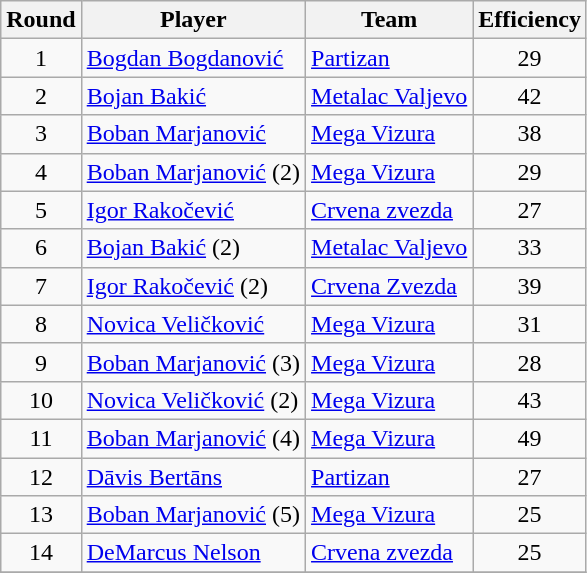<table class="wikitable sortable" style="text-align: center;">
<tr>
<th align="center">Round</th>
<th align="center">Player</th>
<th align="center">Team</th>
<th align="center">Efficiency</th>
</tr>
<tr>
<td>1</td>
<td align="left"> <a href='#'>Bogdan Bogdanović</a></td>
<td align="left"><a href='#'>Partizan</a></td>
<td>29</td>
</tr>
<tr>
<td>2</td>
<td align="left"> <a href='#'>Bojan Bakić</a></td>
<td align="left"><a href='#'>Metalac Valjevo</a></td>
<td>42</td>
</tr>
<tr>
<td>3</td>
<td align="left"> <a href='#'>Boban Marjanović</a></td>
<td align="left"><a href='#'>Mega Vizura</a></td>
<td>38</td>
</tr>
<tr>
<td>4</td>
<td align="left"> <a href='#'>Boban Marjanović</a> (2)</td>
<td align="left"><a href='#'>Mega Vizura</a></td>
<td>29</td>
</tr>
<tr>
<td>5</td>
<td align="left"> <a href='#'>Igor Rakočević</a></td>
<td align="left"><a href='#'>Crvena zvezda</a></td>
<td>27</td>
</tr>
<tr>
<td>6</td>
<td align="left"> <a href='#'>Bojan Bakić</a> (2)</td>
<td align="left"><a href='#'>Metalac Valjevo</a></td>
<td>33</td>
</tr>
<tr>
<td>7</td>
<td align="left"> <a href='#'>Igor Rakočević</a> (2)</td>
<td align="left"><a href='#'>Crvena Zvezda</a></td>
<td>39</td>
</tr>
<tr>
<td>8</td>
<td align="left"> <a href='#'>Novica Veličković</a></td>
<td align="left"><a href='#'>Mega Vizura</a></td>
<td>31</td>
</tr>
<tr>
<td>9</td>
<td align="left"> <a href='#'>Boban Marjanović</a> (3)</td>
<td align="left"><a href='#'>Mega Vizura</a></td>
<td>28</td>
</tr>
<tr>
<td>10</td>
<td align="left"> <a href='#'>Novica Veličković</a> (2)</td>
<td align="left"><a href='#'>Mega Vizura</a></td>
<td>43</td>
</tr>
<tr>
<td>11</td>
<td align="left"> <a href='#'>Boban Marjanović</a> (4)</td>
<td align="left"><a href='#'>Mega Vizura</a></td>
<td>49</td>
</tr>
<tr>
<td>12</td>
<td align="left"> <a href='#'>Dāvis Bertāns</a></td>
<td align="left"><a href='#'>Partizan</a></td>
<td>27</td>
</tr>
<tr>
<td>13</td>
<td align="left"> <a href='#'>Boban Marjanović</a> (5)</td>
<td align="left"><a href='#'>Mega Vizura</a></td>
<td>25</td>
</tr>
<tr>
<td>14</td>
<td align="left"> <a href='#'>DeMarcus Nelson</a></td>
<td align="left"><a href='#'>Crvena zvezda</a></td>
<td>25</td>
</tr>
<tr>
</tr>
</table>
